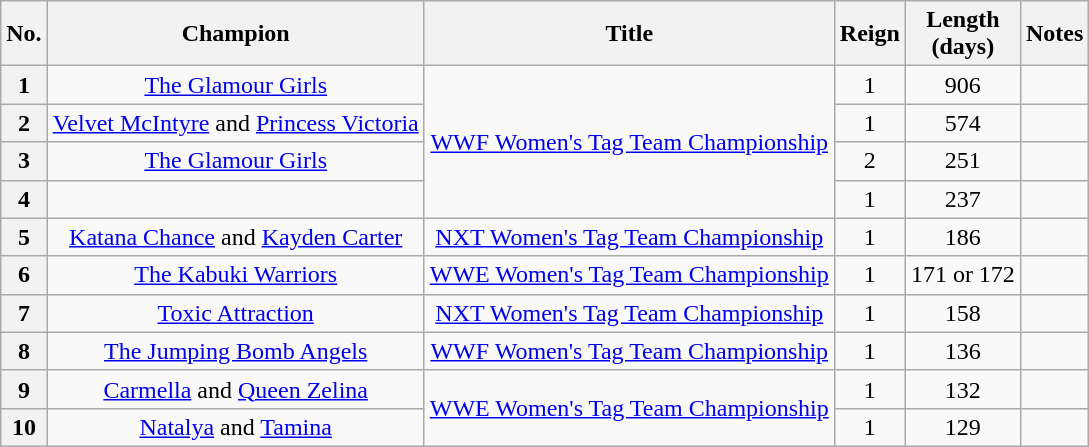<table class="wikitable sortable" style="text-align: center">
<tr>
<th>No.</th>
<th>Champion</th>
<th>Title</th>
<th>Reign</th>
<th>Length<br>(days)</th>
<th>Notes</th>
</tr>
<tr>
<th>1</th>
<td><a href='#'>The Glamour Girls</a><br></td>
<td rowspan=4><a href='#'>WWF Women's Tag Team Championship</a></td>
<td>1</td>
<td>906</td>
<td></td>
</tr>
<tr>
<th>2</th>
<td><a href='#'>Velvet McIntyre</a> and <a href='#'>Princess Victoria</a></td>
<td>1</td>
<td>574</td>
<td align=left></td>
</tr>
<tr>
<th>3</th>
<td><a href='#'>The Glamour Girls</a><br></td>
<td>2</td>
<td>251</td>
<td></td>
</tr>
<tr>
<th>4</th>
<td></td>
<td>1</td>
<td>237</td>
<td></td>
</tr>
<tr>
<th>5</th>
<td><a href='#'>Katana Chance</a> and <a href='#'>Kayden Carter</a></td>
<td><a href='#'>NXT Women's Tag Team Championship</a></td>
<td>1</td>
<td>186</td>
<td></td>
</tr>
<tr>
<th>6</th>
<td><a href='#'>The Kabuki Warriors</a><br></td>
<td><a href='#'>WWE Women's Tag Team Championship</a></td>
<td>1</td>
<td>171 or 172</td>
<td align=left></td>
</tr>
<tr>
<th>7</th>
<td><a href='#'>Toxic Attraction</a><br></td>
<td><a href='#'>NXT Women's Tag Team Championship</a></td>
<td>1</td>
<td>158</td>
<td></td>
</tr>
<tr>
<th>8</th>
<td><a href='#'>The Jumping Bomb Angels</a><br></td>
<td><a href='#'>WWF Women's Tag Team Championship</a></td>
<td>1</td>
<td>136</td>
<td></td>
</tr>
<tr>
<th>9</th>
<td><a href='#'>Carmella</a> and <a href='#'>Queen Zelina</a></td>
<td rowspan="2"><a href='#'>WWE Women's Tag Team Championship</a></td>
<td>1</td>
<td>132</td>
<td></td>
</tr>
<tr>
<th>10</th>
<td><a href='#'>Natalya</a> and <a href='#'>Tamina</a></td>
<td>1</td>
<td>129</td>
<td></td>
</tr>
</table>
